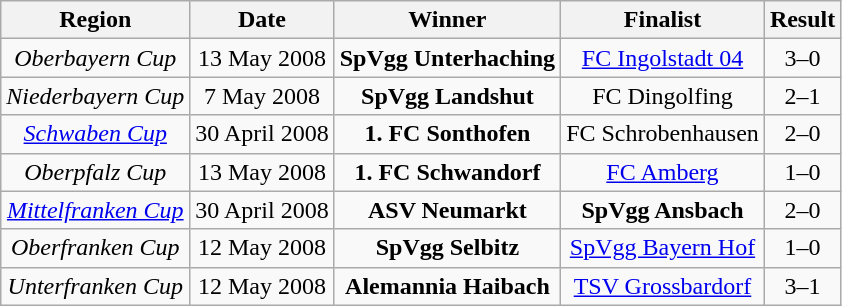<table class="wikitable">
<tr>
<th>Region</th>
<th>Date</th>
<th>Winner</th>
<th>Finalist</th>
<th>Result</th>
</tr>
<tr align="center">
<td><em>Oberbayern Cup</em></td>
<td>13 May 2008</td>
<td><strong>SpVgg Unterhaching</strong></td>
<td><a href='#'>FC Ingolstadt 04</a></td>
<td>3–0</td>
</tr>
<tr align="center">
<td><em>Niederbayern Cup</em></td>
<td>7 May 2008</td>
<td><strong>SpVgg Landshut</strong></td>
<td>FC Dingolfing</td>
<td>2–1</td>
</tr>
<tr align="center">
<td><em><a href='#'>Schwaben Cup</a></em></td>
<td>30 April 2008</td>
<td><strong>1. FC Sonthofen</strong></td>
<td>FC Schrobenhausen</td>
<td>2–0</td>
</tr>
<tr align="center">
<td><em>Oberpfalz Cup</em></td>
<td>13 May 2008</td>
<td><strong>1. FC Schwandorf</strong></td>
<td><a href='#'>FC Amberg</a></td>
<td>1–0</td>
</tr>
<tr align="center">
<td><em><a href='#'>Mittelfranken Cup</a></em></td>
<td>30 April 2008</td>
<td><strong>ASV Neumarkt</strong></td>
<td><strong>SpVgg Ansbach</strong></td>
<td>2–0</td>
</tr>
<tr align="center">
<td><em>Oberfranken Cup</em></td>
<td>12 May 2008</td>
<td><strong>SpVgg Selbitz</strong></td>
<td><a href='#'>SpVgg Bayern Hof</a></td>
<td>1–0</td>
</tr>
<tr align="center">
<td><em>Unterfranken Cup</em></td>
<td>12 May 2008</td>
<td><strong>Alemannia Haibach</strong></td>
<td><a href='#'>TSV Grossbardorf</a></td>
<td>3–1</td>
</tr>
</table>
